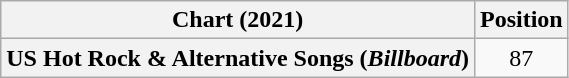<table class="wikitable plainrowheaders" style="text-align:center">
<tr>
<th scope="col">Chart (2021)</th>
<th scope="col">Position</th>
</tr>
<tr>
<th scope="row">US Hot Rock & Alternative Songs (<em>Billboard</em>)</th>
<td>87</td>
</tr>
</table>
